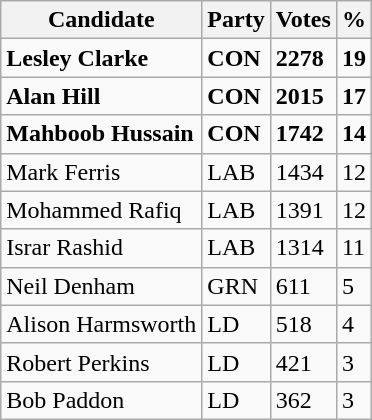<table class="wikitable">
<tr>
<th>Candidate</th>
<th>Party</th>
<th>Votes</th>
<th>%</th>
</tr>
<tr>
<td><strong>Lesley Clarke</strong></td>
<td><strong>CON</strong></td>
<td><strong>2278</strong></td>
<td><strong>19</strong></td>
</tr>
<tr>
<td><strong>Alan Hill</strong></td>
<td><strong>CON</strong></td>
<td><strong>2015</strong></td>
<td><strong>17</strong></td>
</tr>
<tr>
<td><strong>Mahboob Hussain</strong></td>
<td><strong>CON</strong></td>
<td><strong>1742</strong></td>
<td><strong>14</strong></td>
</tr>
<tr>
<td>Mark Ferris</td>
<td>LAB</td>
<td>1434</td>
<td>12</td>
</tr>
<tr>
<td>Mohammed Rafiq</td>
<td>LAB</td>
<td>1391</td>
<td>12</td>
</tr>
<tr>
<td>Israr Rashid</td>
<td>LAB</td>
<td>1314</td>
<td>11</td>
</tr>
<tr>
<td>Neil Denham</td>
<td>GRN</td>
<td>611</td>
<td>5</td>
</tr>
<tr>
<td>Alison Harmsworth</td>
<td>LD</td>
<td>518</td>
<td>4</td>
</tr>
<tr>
<td>Robert Perkins</td>
<td>LD</td>
<td>421</td>
<td>3</td>
</tr>
<tr>
<td>Bob Paddon</td>
<td>LD</td>
<td>362</td>
<td>3</td>
</tr>
</table>
